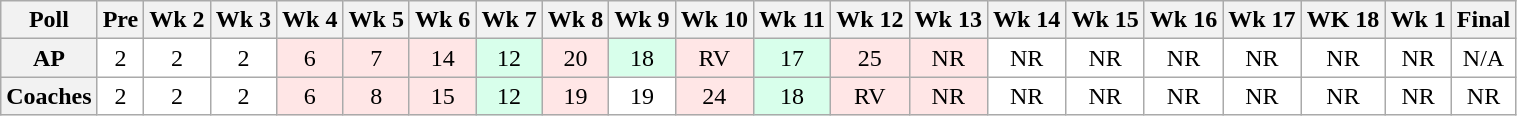<table class="wikitable" style="white-space:nowrap; text-align:center;">
<tr>
<th>Poll</th>
<th>Pre</th>
<th>Wk 2</th>
<th>Wk 3</th>
<th>Wk 4</th>
<th>Wk 5</th>
<th>Wk 6</th>
<th>Wk 7</th>
<th>Wk 8</th>
<th>Wk 9</th>
<th>Wk 10</th>
<th>Wk 11</th>
<th>Wk 12</th>
<th>Wk 13</th>
<th>Wk 14</th>
<th>Wk 15</th>
<th>Wk 16</th>
<th>Wk 17</th>
<th>WK 18</th>
<th>Wk 1</th>
<th>Final</th>
</tr>
<tr>
<th scope="row">AP</th>
<td style="background:#FFF;">2</td>
<td style="background:#FFF;">2</td>
<td style="background:#FFF;">2</td>
<td style="background:#FFE6E6;">6</td>
<td style="background:#FFE6E6;">7</td>
<td style="background:#FFE6E6;">14</td>
<td style="background:#D8FFEB;">12</td>
<td style="background:#FFE6E6;">20</td>
<td style="background:#D8FFEB;">18</td>
<td style="background:#FFE6E6;">RV</td>
<td style="background:#D8FFEB;">17</td>
<td style="background:#FFE6E6;">25</td>
<td style="background:#FFE6E6;">NR</td>
<td style="background:#FFF;">NR</td>
<td style="background:#FFF;">NR</td>
<td style="background:#FFF;">NR</td>
<td style="background:#FFF;">NR</td>
<td style="background:#FFF;">NR</td>
<td style="background:#FFF;">NR</td>
<td style="background:#FFF;">N/A</td>
</tr>
<tr>
<th scope="row">Coaches</th>
<td style="background:#FFF;">2</td>
<td style="background:#FFF;">2</td>
<td style="background:#FFF;">2</td>
<td style="background:#FFE6E6;">6</td>
<td style="background:#FFE6E6;">8</td>
<td style="background:#FFE6E6;">15</td>
<td style="background:#D8FFEB;">12</td>
<td style="background:#FFE6E6;">19</td>
<td style="background:#FFF;">19</td>
<td style="background:#FFE6E6;">24</td>
<td style="background:#D8FFEB;">18</td>
<td style="background:#FFE6E6;">RV</td>
<td style="background:#FFE6E6;">NR</td>
<td style="background:#FFF;">NR</td>
<td style="background:#FFF;">NR</td>
<td style="background:#FFF;">NR</td>
<td style="background:#FFF;">NR</td>
<td style="background:#FFF;">NR</td>
<td style="background:#FFF;">NR</td>
<td style="background:#FFF;">NR</td>
</tr>
</table>
